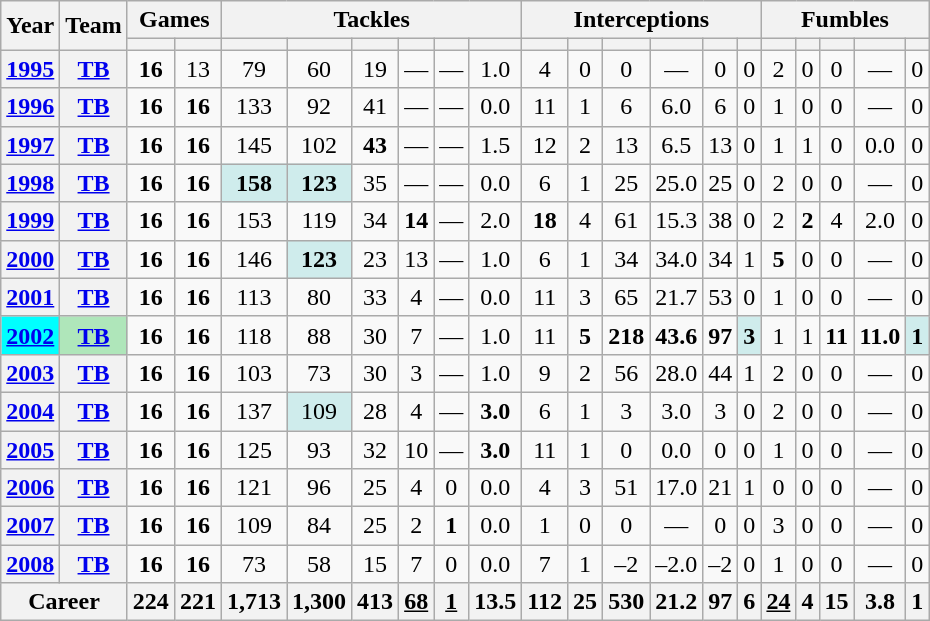<table class="wikitable" style="text-align:center;">
<tr>
<th rowspan="2">Year</th>
<th rowspan="2">Team</th>
<th colspan="2">Games</th>
<th colspan="6">Tackles</th>
<th colspan="6">Interceptions</th>
<th colspan="5">Fumbles</th>
</tr>
<tr>
<th></th>
<th></th>
<th></th>
<th></th>
<th></th>
<th></th>
<th></th>
<th></th>
<th></th>
<th></th>
<th></th>
<th></th>
<th></th>
<th></th>
<th></th>
<th></th>
<th></th>
<th></th>
<th></th>
</tr>
<tr>
<th><a href='#'>1995</a></th>
<th><a href='#'>TB</a></th>
<td><strong>16</strong></td>
<td>13</td>
<td>79</td>
<td>60</td>
<td>19</td>
<td>—</td>
<td>—</td>
<td>1.0</td>
<td>4</td>
<td>0</td>
<td>0</td>
<td>—</td>
<td>0</td>
<td>0</td>
<td>2</td>
<td>0</td>
<td>0</td>
<td>—</td>
<td>0</td>
</tr>
<tr>
<th><a href='#'>1996</a></th>
<th><a href='#'>TB</a></th>
<td><strong>16</strong></td>
<td><strong>16</strong></td>
<td>133</td>
<td>92</td>
<td>41</td>
<td>—</td>
<td>—</td>
<td>0.0</td>
<td>11</td>
<td>1</td>
<td>6</td>
<td>6.0</td>
<td>6</td>
<td>0</td>
<td>1</td>
<td>0</td>
<td>0</td>
<td>—</td>
<td>0</td>
</tr>
<tr>
<th><a href='#'>1997</a></th>
<th><a href='#'>TB</a></th>
<td><strong>16</strong></td>
<td><strong>16</strong></td>
<td>145</td>
<td>102</td>
<td><strong>43</strong></td>
<td>—</td>
<td>—</td>
<td>1.5</td>
<td>12</td>
<td>2</td>
<td>13</td>
<td>6.5</td>
<td>13</td>
<td>0</td>
<td>1</td>
<td>1</td>
<td>0</td>
<td>0.0</td>
<td>0</td>
</tr>
<tr>
<th><a href='#'>1998</a></th>
<th><a href='#'>TB</a></th>
<td><strong>16</strong></td>
<td><strong>16</strong></td>
<td style="background:#cfecec;"><strong>158</strong></td>
<td style="background:#cfecec;"><strong>123</strong></td>
<td>35</td>
<td>—</td>
<td>—</td>
<td>0.0</td>
<td>6</td>
<td>1</td>
<td>25</td>
<td>25.0</td>
<td>25</td>
<td>0</td>
<td>2</td>
<td>0</td>
<td>0</td>
<td>—</td>
<td>0</td>
</tr>
<tr>
<th><a href='#'>1999</a></th>
<th><a href='#'>TB</a></th>
<td><strong>16</strong></td>
<td><strong>16</strong></td>
<td>153</td>
<td>119</td>
<td>34</td>
<td><strong>14</strong></td>
<td>—</td>
<td>2.0</td>
<td><strong>18</strong></td>
<td>4</td>
<td>61</td>
<td>15.3</td>
<td>38</td>
<td>0</td>
<td>2</td>
<td><strong>2</strong></td>
<td>4</td>
<td>2.0</td>
<td>0</td>
</tr>
<tr>
<th><a href='#'>2000</a></th>
<th><a href='#'>TB</a></th>
<td><strong>16</strong></td>
<td><strong>16</strong></td>
<td>146</td>
<td style="background:#cfecec;"><strong>123</strong></td>
<td>23</td>
<td>13</td>
<td>—</td>
<td>1.0</td>
<td>6</td>
<td>1</td>
<td>34</td>
<td>34.0</td>
<td>34</td>
<td>1</td>
<td><strong>5</strong></td>
<td>0</td>
<td>0</td>
<td>—</td>
<td>0</td>
</tr>
<tr>
<th><a href='#'>2001</a></th>
<th><a href='#'>TB</a></th>
<td><strong>16</strong></td>
<td><strong>16</strong></td>
<td>113</td>
<td>80</td>
<td>33</td>
<td>4</td>
<td>—</td>
<td>0.0</td>
<td>11</td>
<td>3</td>
<td>65</td>
<td>21.7</td>
<td>53</td>
<td>0</td>
<td>1</td>
<td>0</td>
<td>0</td>
<td>—</td>
<td>0</td>
</tr>
<tr>
<th style="background:#00ffff;"><a href='#'>2002</a></th>
<th style="background:#afe6ba;"><a href='#'>TB</a></th>
<td><strong>16</strong></td>
<td><strong>16</strong></td>
<td>118</td>
<td>88</td>
<td>30</td>
<td>7</td>
<td>—</td>
<td>1.0</td>
<td>11</td>
<td><strong>5</strong></td>
<td><strong>218</strong></td>
<td><strong>43.6</strong></td>
<td><strong>97</strong></td>
<td style="background:#cfecec;"><strong>3</strong></td>
<td>1</td>
<td>1</td>
<td><strong>11</strong></td>
<td><strong>11.0</strong></td>
<td style="background:#cfecec;"><strong>1</strong></td>
</tr>
<tr>
<th><a href='#'>2003</a></th>
<th><a href='#'>TB</a></th>
<td><strong>16</strong></td>
<td><strong>16</strong></td>
<td>103</td>
<td>73</td>
<td>30</td>
<td>3</td>
<td>—</td>
<td>1.0</td>
<td>9</td>
<td>2</td>
<td>56</td>
<td>28.0</td>
<td>44</td>
<td>1</td>
<td>2</td>
<td>0</td>
<td>0</td>
<td>—</td>
<td>0</td>
</tr>
<tr>
<th><a href='#'>2004</a></th>
<th><a href='#'>TB</a></th>
<td><strong>16</strong></td>
<td><strong>16</strong></td>
<td>137</td>
<td style="background:#cfecec;">109</td>
<td>28</td>
<td>4</td>
<td>—</td>
<td><strong>3.0</strong></td>
<td>6</td>
<td>1</td>
<td>3</td>
<td>3.0</td>
<td>3</td>
<td>0</td>
<td>2</td>
<td>0</td>
<td>0</td>
<td>—</td>
<td>0</td>
</tr>
<tr>
<th><a href='#'>2005</a></th>
<th><a href='#'>TB</a></th>
<td><strong>16</strong></td>
<td><strong>16</strong></td>
<td>125</td>
<td>93</td>
<td>32</td>
<td>10</td>
<td>—</td>
<td><strong>3.0</strong></td>
<td>11</td>
<td>1</td>
<td>0</td>
<td>0.0</td>
<td>0</td>
<td>0</td>
<td>1</td>
<td>0</td>
<td>0</td>
<td>—</td>
<td>0</td>
</tr>
<tr>
<th><a href='#'>2006</a></th>
<th><a href='#'>TB</a></th>
<td><strong>16</strong></td>
<td><strong>16</strong></td>
<td>121</td>
<td>96</td>
<td>25</td>
<td>4</td>
<td>0</td>
<td>0.0</td>
<td>4</td>
<td>3</td>
<td>51</td>
<td>17.0</td>
<td>21</td>
<td>1</td>
<td>0</td>
<td>0</td>
<td>0</td>
<td>—</td>
<td>0</td>
</tr>
<tr>
<th><a href='#'>2007</a></th>
<th><a href='#'>TB</a></th>
<td><strong>16</strong></td>
<td><strong>16</strong></td>
<td>109</td>
<td>84</td>
<td>25</td>
<td>2</td>
<td><strong>1</strong></td>
<td>0.0</td>
<td>1</td>
<td>0</td>
<td>0</td>
<td>—</td>
<td>0</td>
<td>0</td>
<td>3</td>
<td>0</td>
<td>0</td>
<td>—</td>
<td>0</td>
</tr>
<tr>
<th><a href='#'>2008</a></th>
<th><a href='#'>TB</a></th>
<td><strong>16</strong></td>
<td><strong>16</strong></td>
<td>73</td>
<td>58</td>
<td>15</td>
<td>7</td>
<td>0</td>
<td>0.0</td>
<td>7</td>
<td>1</td>
<td>–2</td>
<td>–2.0</td>
<td>–2</td>
<td>0</td>
<td>1</td>
<td>0</td>
<td>0</td>
<td>—</td>
<td>0</td>
</tr>
<tr>
<th colspan="2">Career</th>
<th>224</th>
<th>221</th>
<th>1,713</th>
<th>1,300</th>
<th>413</th>
<th><u>68</u></th>
<th><u>1</u></th>
<th>13.5</th>
<th>112</th>
<th>25</th>
<th>530</th>
<th>21.2</th>
<th>97</th>
<th>6</th>
<th><u>24</u></th>
<th>4</th>
<th>15</th>
<th>3.8</th>
<th>1</th>
</tr>
</table>
